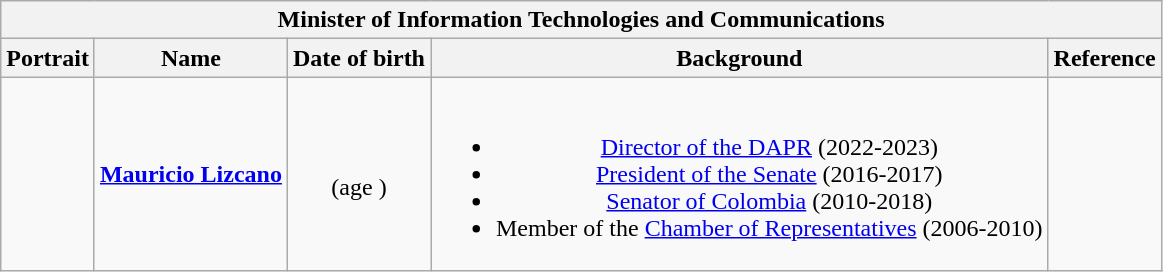<table class="wikitable collapsible" style="text-align:center;">
<tr>
<th colspan="5">Minister of Information Technologies and Communications</th>
</tr>
<tr>
<th>Portrait</th>
<th>Name</th>
<th>Date of birth</th>
<th>Background</th>
<th>Reference</th>
</tr>
<tr>
<td></td>
<td><strong><a href='#'>Mauricio Lizcano</a></strong></td>
<td><br>(age )</td>
<td><br><ul><li><a href='#'>Director of the DAPR</a> (2022-2023)</li><li><a href='#'>President of the Senate</a> (2016-2017)</li><li><a href='#'>Senator of Colombia</a> (2010-2018)</li><li>Member of the <a href='#'>Chamber of Representatives</a> (2006-2010)</li></ul></td>
<td></td>
</tr>
</table>
